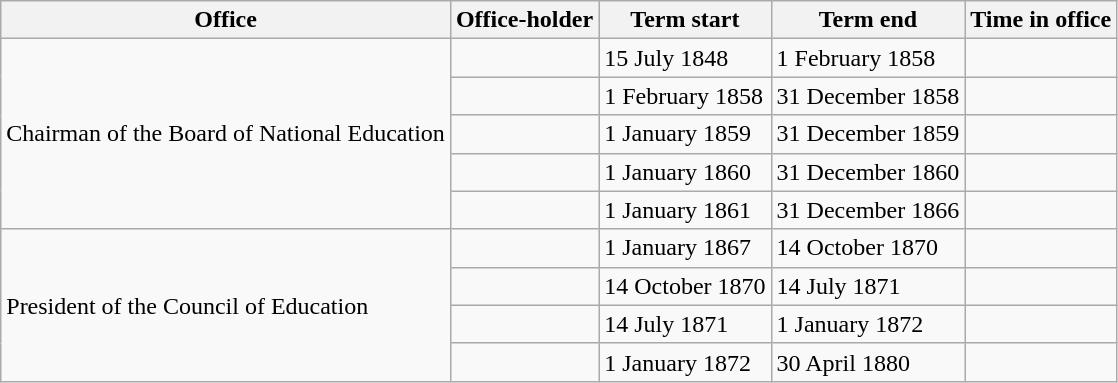<table class="wikitable sortable">
<tr>
<th>Office</th>
<th>Office-holder</th>
<th>Term start</th>
<th>Term end</th>
<th>Time in office</th>
</tr>
<tr>
<td rowspan="5">Chairman of the Board of National Education</td>
<td></td>
<td>15 July 1848</td>
<td>1 February 1858</td>
<td align=right><strong></strong></td>
</tr>
<tr>
<td></td>
<td>1 February 1858</td>
<td>31 December 1858</td>
<td align=right></td>
</tr>
<tr>
<td></td>
<td>1 January 1859</td>
<td>31 December 1859</td>
<td align=right></td>
</tr>
<tr>
<td></td>
<td>1 January 1860</td>
<td>31 December 1860</td>
<td align=right></td>
</tr>
<tr>
<td></td>
<td>1 January 1861</td>
<td>31 December 1866</td>
<td align=right></td>
</tr>
<tr>
<td rowspan="4">President of the Council of Education</td>
<td></td>
<td>1 January 1867</td>
<td>14 October 1870</td>
<td align=right></td>
</tr>
<tr>
<td></td>
<td>14 October 1870</td>
<td>14 July 1871</td>
<td align=right></td>
</tr>
<tr>
<td></td>
<td>14 July 1871</td>
<td>1 January 1872</td>
<td align=right></td>
</tr>
<tr>
<td></td>
<td>1 January 1872</td>
<td>30 April 1880</td>
<td align=right></td>
</tr>
</table>
